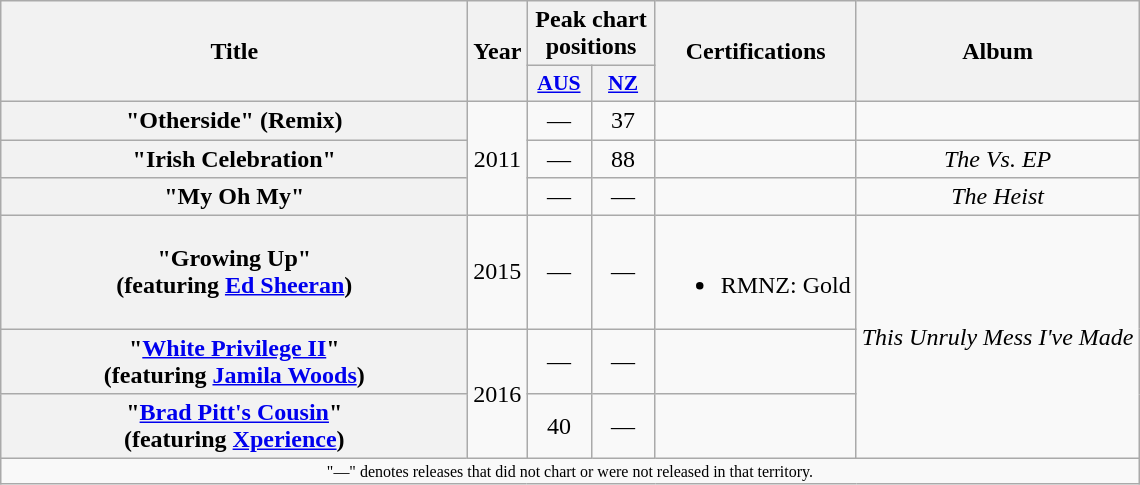<table class="wikitable plainrowheaders" style="text-align:center;">
<tr>
<th scope="col" rowspan="2" style="width:19em;">Title</th>
<th scope="col" rowspan="2">Year</th>
<th colspan="2">Peak chart<br>positions</th>
<th scope="col" rowspan="2">Certifications</th>
<th scope="col" rowspan="2">Album</th>
</tr>
<tr>
<th scope="col" style="width:2.5em;font-size:90%;"><a href='#'>AUS</a><br></th>
<th scope="col" style="width:2.5em;font-size:90%;"><a href='#'>NZ</a><br></th>
</tr>
<tr>
<th scope="row">"Otherside" (Remix)<br></th>
<td rowspan="3">2011</td>
<td>—</td>
<td>37</td>
<td></td>
<td></td>
</tr>
<tr>
<th scope="row">"Irish Celebration"</th>
<td>—</td>
<td>88</td>
<td></td>
<td><em>The Vs. EP</em></td>
</tr>
<tr>
<th scope="row">"My Oh My"</th>
<td>—</td>
<td>—</td>
<td></td>
<td><em>The Heist</em></td>
</tr>
<tr>
<th scope="row">"Growing Up"<br><span>(featuring <a href='#'>Ed Sheeran</a>)</span></th>
<td>2015</td>
<td>—</td>
<td>—</td>
<td><br><ul><li>RMNZ: Gold</li></ul></td>
<td rowspan="3"><em>This Unruly Mess I've Made</em></td>
</tr>
<tr>
<th scope="row">"<a href='#'>White Privilege II</a>"<br><span>(featuring <a href='#'>Jamila Woods</a>)</span></th>
<td rowspan="2">2016</td>
<td>—</td>
<td>—</td>
<td></td>
</tr>
<tr>
<th scope="row">"<a href='#'>Brad Pitt's Cousin</a>"<br><span>(featuring <a href='#'>Xperience</a>)</span></th>
<td>40</td>
<td>—</td>
<td></td>
</tr>
<tr>
<td colspan="17" align="center" style="font-size:8pt">"—" denotes releases that did not chart or were not released in that territory.</td>
</tr>
</table>
